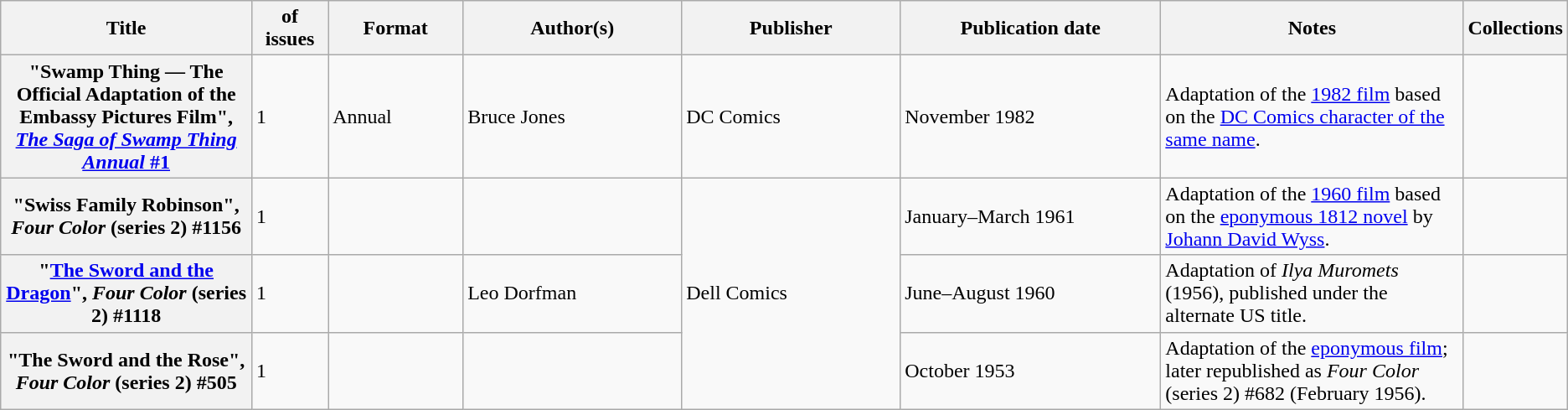<table class="wikitable">
<tr>
<th>Title</th>
<th style="width:40pt"> of issues</th>
<th style="width:75pt">Format</th>
<th style="width:125pt">Author(s)</th>
<th style="width:125pt">Publisher</th>
<th style="width:150pt">Publication date</th>
<th style="width:175pt">Notes</th>
<th>Collections</th>
</tr>
<tr>
<th>"Swamp Thing — The Official Adaptation of the Embassy Pictures Film", <a href='#'><em>The Saga of Swamp Thing Annual</em> #1</a></th>
<td>1</td>
<td>Annual</td>
<td>Bruce Jones</td>
<td>DC Comics</td>
<td>November 1982</td>
<td>Adaptation of the <a href='#'>1982 film</a> based on the <a href='#'>DC Comics character of the same name</a>.</td>
<td></td>
</tr>
<tr>
<th>"Swiss Family Robinson", <em>Four Color</em> (series 2) #1156</th>
<td>1</td>
<td></td>
<td></td>
<td rowspan="3">Dell Comics</td>
<td>January–March 1961</td>
<td>Adaptation of the <a href='#'>1960 film</a> based on the <a href='#'>eponymous 1812 novel</a> by <a href='#'>Johann David Wyss</a>.</td>
<td></td>
</tr>
<tr>
<th>"<a href='#'>The Sword and the Dragon</a>", <em>Four Color</em> (series 2) #1118</th>
<td>1</td>
<td></td>
<td>Leo Dorfman</td>
<td>June–August 1960</td>
<td>Adaptation of <em>Ilya Muromets</em> (1956), published under the alternate US title.</td>
<td></td>
</tr>
<tr>
<th>"The Sword and the Rose", <em>Four Color</em> (series 2) #505</th>
<td>1</td>
<td></td>
<td></td>
<td>October 1953</td>
<td>Adaptation of the <a href='#'>eponymous film</a>; later republished as <em>Four Color</em> (series 2) #682 (February 1956).</td>
<td></td>
</tr>
</table>
